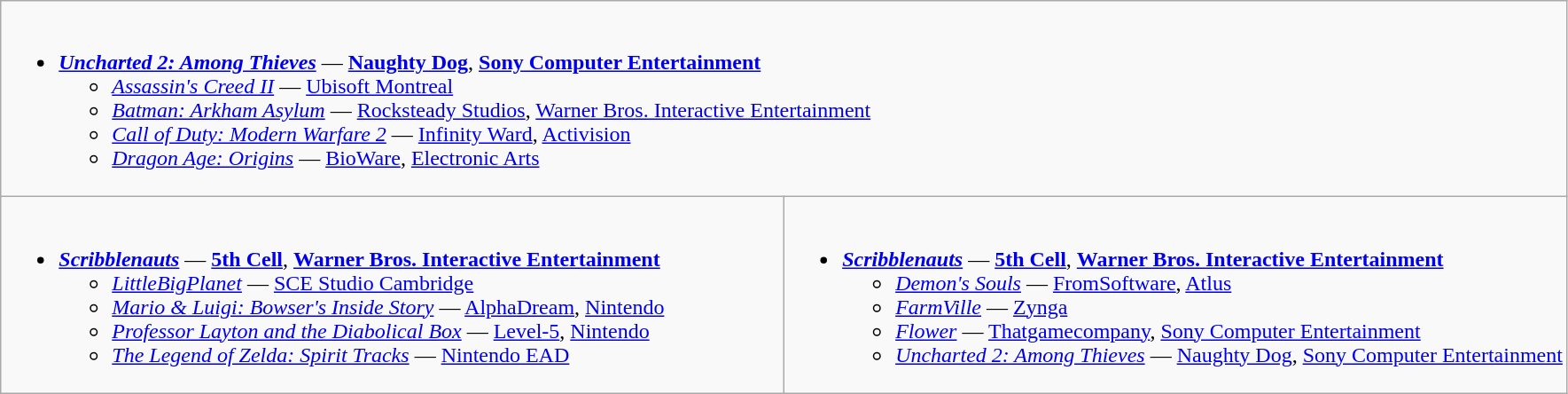<table class="wikitable">
<tr>
<td valign="top" width="50%" colspan="2"><br><ul><li><strong><em><a href='#'>Uncharted 2: Among Thieves</a></em></strong> — <strong><a href='#'>Naughty Dog</a></strong>, <strong><a href='#'>Sony Computer Entertainment</a></strong><ul><li><em><a href='#'>Assassin's Creed II</a></em> — <a href='#'>Ubisoft Montreal</a></li><li><em><a href='#'>Batman: Arkham Asylum</a></em> — <a href='#'>Rocksteady Studios</a>, <a href='#'>Warner Bros. Interactive Entertainment</a></li><li><em><a href='#'>Call of Duty: Modern Warfare 2</a></em> — <a href='#'>Infinity Ward</a>, <a href='#'>Activision</a></li><li><em><a href='#'>Dragon Age: Origins</a></em> — <a href='#'>BioWare</a>, <a href='#'>Electronic Arts</a></li></ul></li></ul></td>
</tr>
<tr>
<td valign="top" width="50%"><br><ul><li><strong><em><a href='#'>Scribblenauts</a></em></strong> — <strong><a href='#'>5th Cell</a></strong>, <strong><a href='#'>Warner Bros. Interactive Entertainment</a></strong><ul><li><em><a href='#'>LittleBigPlanet</a></em> — <a href='#'>SCE Studio Cambridge</a></li><li><em><a href='#'>Mario & Luigi: Bowser's Inside Story</a></em> — <a href='#'>AlphaDream</a>, <a href='#'>Nintendo</a></li><li><em><a href='#'>Professor Layton and the Diabolical Box</a></em> — <a href='#'>Level-5</a>, <a href='#'>Nintendo</a></li><li><em><a href='#'>The Legend of Zelda: Spirit Tracks</a></em> — <a href='#'>Nintendo EAD</a></li></ul></li></ul></td>
<td valign="top" width="50%"><br><ul><li><strong><em><a href='#'>Scribblenauts</a></em></strong> — <strong><a href='#'>5th Cell</a></strong>, <strong><a href='#'>Warner Bros. Interactive Entertainment</a></strong><ul><li><em><a href='#'>Demon's Souls</a></em> — <a href='#'>FromSoftware</a>, <a href='#'>Atlus</a></li><li><em><a href='#'>FarmVille</a></em> — <a href='#'>Zynga</a></li><li><em><a href='#'>Flower</a></em> — <a href='#'>Thatgamecompany</a>, <a href='#'>Sony Computer Entertainment</a></li><li><em><a href='#'>Uncharted 2: Among Thieves</a></em> — <a href='#'>Naughty Dog</a>, <a href='#'>Sony Computer Entertainment</a></li></ul></li></ul></td>
</tr>
</table>
